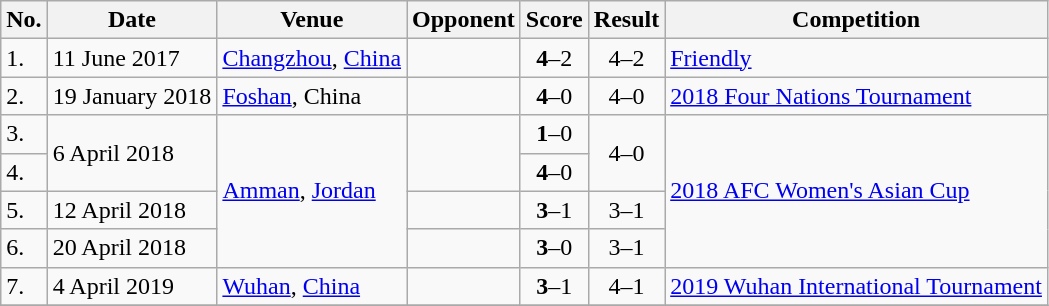<table class="wikitable">
<tr>
<th>No.</th>
<th>Date</th>
<th>Venue</th>
<th>Opponent</th>
<th>Score</th>
<th>Result</th>
<th>Competition</th>
</tr>
<tr>
<td>1.</td>
<td>11 June 2017</td>
<td><a href='#'>Changzhou</a>, <a href='#'>China</a></td>
<td></td>
<td align=center><strong>4</strong>–2</td>
<td align=center>4–2</td>
<td><a href='#'>Friendly</a></td>
</tr>
<tr>
<td>2.</td>
<td>19 January 2018</td>
<td><a href='#'>Foshan</a>, China</td>
<td></td>
<td align=center><strong>4</strong>–0</td>
<td align=center>4–0</td>
<td><a href='#'>2018 Four Nations Tournament</a></td>
</tr>
<tr>
<td>3.</td>
<td rowspan=2>6 April 2018</td>
<td rowspan=4><a href='#'>Amman</a>, <a href='#'>Jordan</a></td>
<td rowspan=2></td>
<td align=center><strong>1</strong>–0</td>
<td rowspan=2 align=center>4–0</td>
<td rowspan=4><a href='#'>2018 AFC Women's Asian Cup</a></td>
</tr>
<tr>
<td>4.</td>
<td align=center><strong>4</strong>–0</td>
</tr>
<tr>
<td>5.</td>
<td>12 April 2018</td>
<td></td>
<td align=center><strong>3</strong>–1</td>
<td align=center>3–1</td>
</tr>
<tr>
<td>6.</td>
<td>20 April 2018</td>
<td></td>
<td align=center><strong>3</strong>–0</td>
<td align=center>3–1</td>
</tr>
<tr>
<td>7.</td>
<td>4 April 2019</td>
<td><a href='#'>Wuhan</a>, <a href='#'>China</a></td>
<td></td>
<td align=center><strong>3</strong>–1</td>
<td align=center>4–1</td>
<td><a href='#'>2019 Wuhan International Tournament</a></td>
</tr>
<tr>
</tr>
</table>
